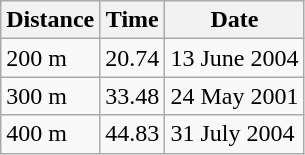<table class="wikitable">
<tr>
<th>Distance</th>
<th>Time</th>
<th>Date</th>
</tr>
<tr>
<td>200 m</td>
<td>20.74</td>
<td>13 June 2004</td>
</tr>
<tr>
<td>300 m</td>
<td>33.48</td>
<td>24 May 2001</td>
</tr>
<tr>
<td>400 m</td>
<td>44.83</td>
<td>31 July 2004</td>
</tr>
</table>
